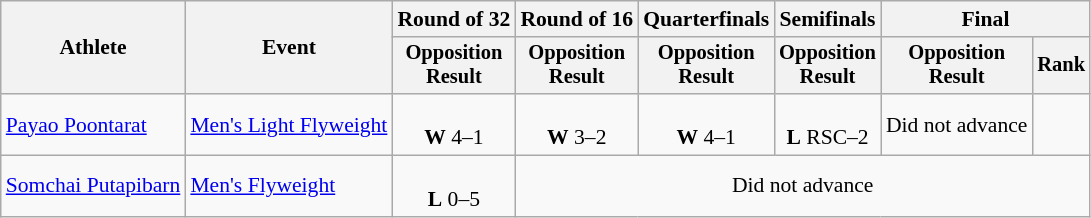<table class="wikitable" style="font-size:90%">
<tr>
<th rowspan="2">Athlete</th>
<th rowspan="2">Event</th>
<th>Round of 32</th>
<th>Round of 16</th>
<th>Quarterfinals</th>
<th>Semifinals</th>
<th colspan=2>Final</th>
</tr>
<tr style="font-size:95%">
<th>Opposition<br>Result</th>
<th>Opposition<br>Result</th>
<th>Opposition<br>Result</th>
<th>Opposition<br>Result</th>
<th>Opposition<br>Result</th>
<th>Rank</th>
</tr>
<tr align=center>
<td align=left><a href='#'>Payao Poontarat</a></td>
<td align=left><a href='#'>Men's Light Flyweight</a></td>
<td><br><strong>W</strong> 4–1</td>
<td><br><strong>W</strong> 3–2</td>
<td><br><strong>W</strong> 4–1</td>
<td><br><strong>L</strong> RSC–2</td>
<td>Did not advance</td>
<td></td>
</tr>
<tr align=center>
<td align=left><a href='#'>Somchai Putapibarn</a></td>
<td align=left><a href='#'>Men's Flyweight</a></td>
<td><br><strong>L</strong> 0–5</td>
<td colspan=5>Did not advance</td>
</tr>
</table>
